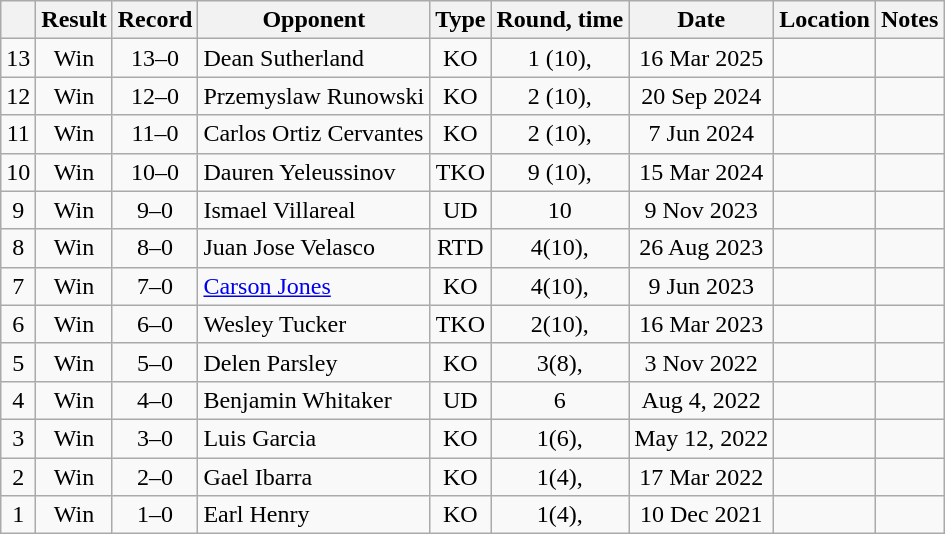<table class="wikitable" style="text-align:center">
<tr>
<th></th>
<th>Result</th>
<th>Record</th>
<th>Opponent</th>
<th>Type</th>
<th>Round, time</th>
<th>Date</th>
<th>Location</th>
<th>Notes</th>
</tr>
<tr>
<td>13</td>
<td>Win</td>
<td>13–0</td>
<td style="text-align:left;">Dean Sutherland</td>
<td>KO</td>
<td>1 (10), </td>
<td>16 Mar 2025</td>
<td style="text-align:left;"></td>
<td></td>
</tr>
<tr>
<td>12</td>
<td>Win</td>
<td>12–0</td>
<td style="text-align:left;">Przemyslaw Runowski</td>
<td>KO</td>
<td>2 (10), </td>
<td>20 Sep 2024</td>
<td style="text-align:left;"></td>
<td></td>
</tr>
<tr>
<td>11</td>
<td>Win</td>
<td>11–0</td>
<td style="text-align:left;">Carlos Ortiz Cervantes</td>
<td>KO</td>
<td>2 (10), </td>
<td>7 Jun 2024</td>
<td style="text-align:left;"></td>
<td></td>
</tr>
<tr>
<td>10</td>
<td>Win</td>
<td>10–0</td>
<td style="text-align:left;">Dauren Yeleussinov</td>
<td>TKO</td>
<td>9 (10), </td>
<td>15 Mar 2024</td>
<td style="text-align:left;"></td>
<td></td>
</tr>
<tr>
<td>9</td>
<td>Win</td>
<td>9–0</td>
<td style="text-align:left;">Ismael Villareal</td>
<td>UD</td>
<td>10</td>
<td>9 Nov 2023</td>
<td style="text-align:left;"></td>
<td></td>
</tr>
<tr>
<td>8</td>
<td>Win</td>
<td>8–0</td>
<td style="text-align:left;">Juan Jose Velasco</td>
<td>RTD</td>
<td>4(10), </td>
<td>26 Aug 2023</td>
<td style="text-align:left;"></td>
<td></td>
</tr>
<tr>
<td>7</td>
<td>Win</td>
<td>7–0</td>
<td style="text-align:left;"><a href='#'>Carson Jones</a></td>
<td>KO</td>
<td>4(10), </td>
<td>9 Jun 2023</td>
<td style="text-align:left;"></td>
<td></td>
</tr>
<tr>
<td>6</td>
<td>Win</td>
<td>6–0</td>
<td style="text-align:left;">Wesley Tucker</td>
<td>TKO</td>
<td>2(10), </td>
<td>16 Mar 2023</td>
<td style="text-align:left;"></td>
<td></td>
</tr>
<tr>
<td>5</td>
<td>Win</td>
<td>5–0</td>
<td style="text-align:left;">Delen Parsley</td>
<td>KO</td>
<td>3(8), </td>
<td>3 Nov 2022</td>
<td style="text-align:left;"></td>
<td></td>
</tr>
<tr>
<td>4</td>
<td>Win</td>
<td>4–0</td>
<td style="text-align:left;">Benjamin Whitaker</td>
<td>UD</td>
<td>6</td>
<td>Aug 4, 2022</td>
<td style="text-align:left;"></td>
<td></td>
</tr>
<tr>
<td>3</td>
<td>Win</td>
<td>3–0</td>
<td style="text-align:left;">Luis Garcia</td>
<td>KO</td>
<td>1(6), </td>
<td>May 12, 2022</td>
<td style="text-align:left;"></td>
<td></td>
</tr>
<tr>
<td>2</td>
<td>Win</td>
<td>2–0</td>
<td style="text-align:left;">Gael Ibarra</td>
<td>KO</td>
<td>1(4), </td>
<td>17 Mar 2022</td>
<td style="text-align:left;"></td>
<td></td>
</tr>
<tr>
<td>1</td>
<td>Win</td>
<td>1–0</td>
<td style="text-align:left;">Earl Henry</td>
<td>KO</td>
<td>1(4), </td>
<td>10 Dec 2021</td>
<td style="text-align:left;"></td>
<td></td>
</tr>
</table>
